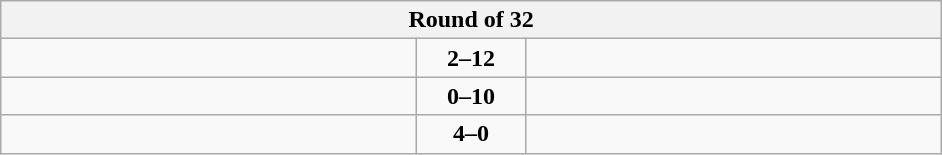<table class="wikitable" style="text-align: center;">
<tr>
<th colspan=3>Round of 32</th>
</tr>
<tr>
<td align=left width="270"></td>
<td align=center width="65"><strong>2–12</strong></td>
<td align=left width="270"><strong></strong></td>
</tr>
<tr>
<td align=left></td>
<td align=center><strong>0–10</strong></td>
<td align=left><strong></strong></td>
</tr>
<tr>
<td align=left><strong></strong></td>
<td align=center><strong>4–0</strong></td>
<td align=left></td>
</tr>
</table>
